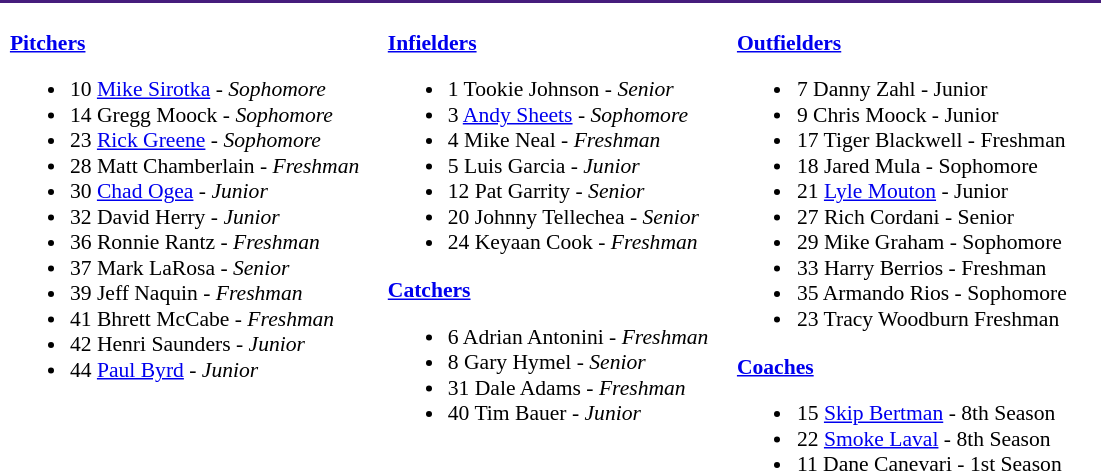<table class="toccolours" style="border-collapse:collapse; font-size:90%;">
<tr>
<td colspan="7" style=background:#461D7C;color:#FDD023; border: 2px solid #FDD023;></td>
</tr>
<tr>
</tr>
<tr>
<td width="03"> </td>
<td valign="top"><br><strong><a href='#'>Pitchers</a></strong><ul><li>10 <a href='#'>Mike Sirotka</a> - <em>Sophomore</em></li><li>14 Gregg Moock - <em>Sophomore</em></li><li>23 <a href='#'>Rick Greene</a> - <em>Sophomore</em></li><li>28 Matt Chamberlain - <em>Freshman</em></li><li>30 <a href='#'>Chad Ogea</a> - <em>Junior</em></li><li>32 David Herry - <em>Junior</em></li><li>36 Ronnie Rantz - <em>Freshman</em></li><li>37 Mark LaRosa - <em>Senior</em></li><li>39 Jeff Naquin - <em>Freshman</em></li><li>41 Bhrett McCabe - <em>Freshman</em></li><li>42 Henri Saunders - <em>Junior</em></li><li>44 <a href='#'>Paul Byrd</a> - <em>Junior</em></li></ul></td>
<td width="15"> </td>
<td valign="top"><br><strong><a href='#'>Infielders</a></strong><ul><li>1 Tookie Johnson - <em>Senior</em></li><li>3 <a href='#'>Andy Sheets</a> - <em>Sophomore</em></li><li>4 Mike Neal - <em>Freshman</em></li><li>5 Luis Garcia - <em>Junior</em></li><li>12 Pat Garrity - <em>Senior</em></li><li>20 Johnny Tellechea - <em>Senior</em></li><li>24 Keyaan Cook - <em>Freshman</em></li></ul><strong><a href='#'>Catchers</a></strong><ul><li>6 Adrian Antonini - <em>Freshman</em></li><li>8 Gary Hymel - <em>Senior</em></li><li>31 Dale Adams - <em>Freshman</em></li><li>40 Tim Bauer - <em>Junior</em></li></ul></td>
<td width="15"> </td>
<td valign="top"><br><strong><a href='#'>Outfielders</a></strong><ul><li>7 Danny Zahl - Junior</li><li>9 Chris Moock - Junior</li><li>17 Tiger Blackwell - Freshman</li><li>18 Jared Mula - Sophomore</li><li>21 <a href='#'>Lyle Mouton</a> - Junior</li><li>27 Rich Cordani - Senior</li><li>29 Mike Graham - Sophomore</li><li>33 Harry Berrios - Freshman</li><li>35 Armando Rios - Sophomore</li><li>23 Tracy Woodburn Freshman</li></ul><strong><a href='#'>Coaches</a></strong><ul><li>15 <a href='#'>Skip Bertman</a> - 8th Season</li><li>22 <a href='#'>Smoke Laval</a> - 8th Season</li><li>11 Dane Canevari - 1st Season</li></ul></td>
<td width="20"> </td>
</tr>
</table>
